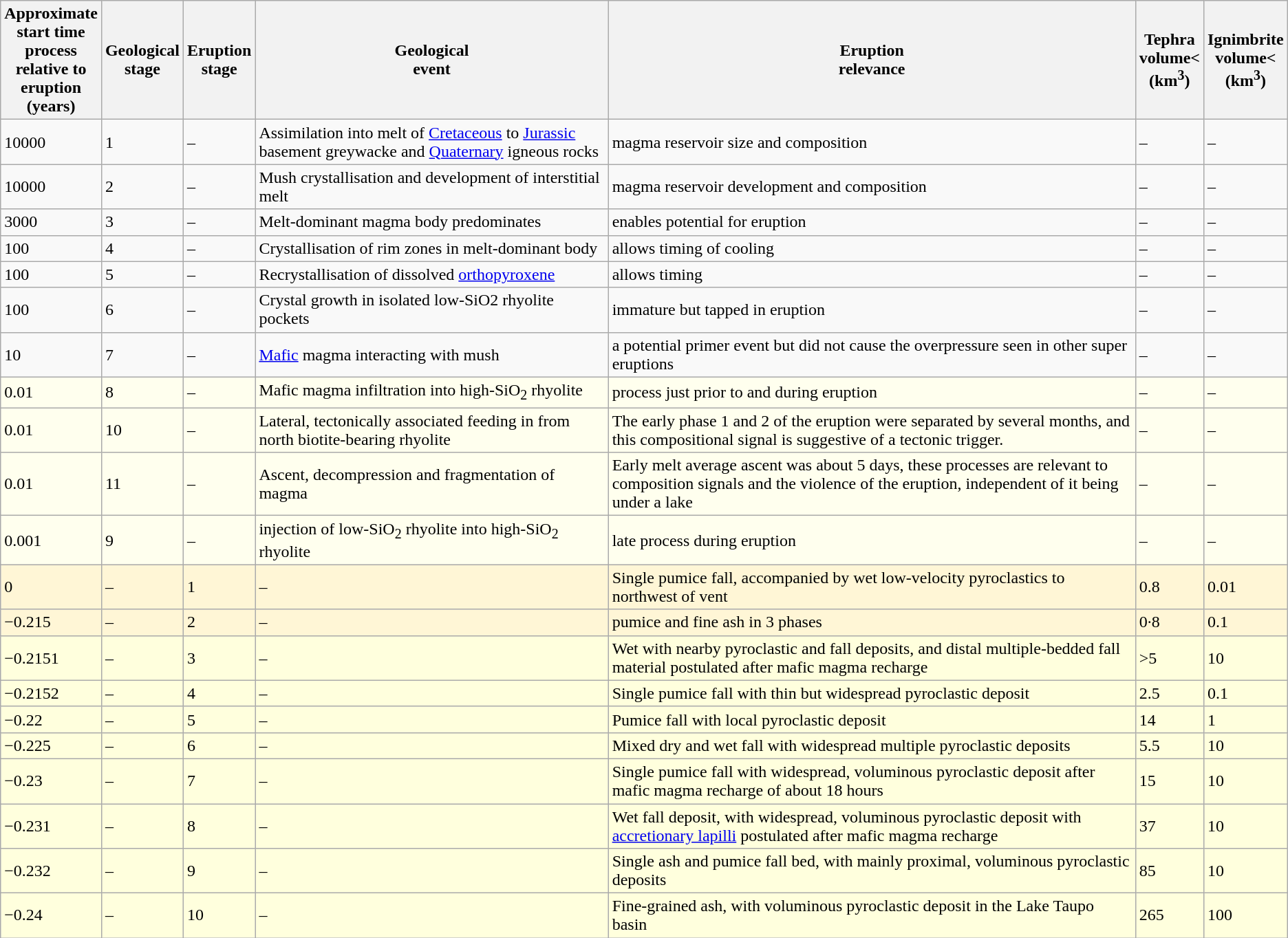<table class="wikitable sortable">
<tr>
<th>Approximate<br>start time<br>process<br>relative to<br>eruption<br>(years)</th>
<th>Geological<br>stage</th>
<th>Eruption<br>stage</th>
<th>Geological<br>event</th>
<th>Eruption<br>relevance</th>
<th>Tephra<br>volume<<br>(km<sup>3</sup>)</th>
<th>Ignimbrite<br>volume<<br>(km<sup>3</sup>)</th>
</tr>
<tr>
<td>10000</td>
<td>1</td>
<td>–</td>
<td>Assimilation into melt of <a href='#'>Cretaceous</a> to <a href='#'>Jurassic</a> basement greywacke and <a href='#'>Quaternary</a> igneous rocks</td>
<td>magma reservoir size and composition</td>
<td>–</td>
<td>–</td>
</tr>
<tr>
<td>10000</td>
<td>2</td>
<td>–</td>
<td>Mush crystallisation and development of interstitial melt</td>
<td>magma reservoir development and composition</td>
<td>–</td>
<td>–</td>
</tr>
<tr>
<td>3000</td>
<td>3</td>
<td>–</td>
<td>Melt-dominant magma body predominates</td>
<td>enables potential for eruption</td>
<td>–</td>
<td>–</td>
</tr>
<tr>
<td>100</td>
<td>4</td>
<td>–</td>
<td>Crystallisation of rim zones in melt-dominant body</td>
<td>allows timing of cooling</td>
<td>–</td>
<td>–</td>
</tr>
<tr>
<td>100</td>
<td>5</td>
<td>–</td>
<td>Recrystallisation of dissolved <a href='#'>orthopyroxene</a></td>
<td>allows timing</td>
<td>–</td>
<td>–</td>
</tr>
<tr>
<td>100</td>
<td>6</td>
<td>–</td>
<td>Crystal growth in isolated low-SiO2 rhyolite pockets</td>
<td>immature but tapped in eruption</td>
<td>–</td>
<td>–</td>
</tr>
<tr>
<td>10</td>
<td>7</td>
<td>–</td>
<td><a href='#'>Mafic</a> magma interacting with mush</td>
<td>a potential primer event but did not cause the overpressure seen in other super eruptions</td>
<td>–</td>
<td>–</td>
</tr>
<tr style="background: #ffffee;">
<td>0.01</td>
<td>8</td>
<td>–</td>
<td>Mafic magma infiltration into high-SiO<sub>2</sub> rhyolite</td>
<td>process just prior to and during eruption</td>
<td>–</td>
<td>–</td>
</tr>
<tr style="background: #ffffee;">
<td>0.01</td>
<td>10</td>
<td>–</td>
<td>Lateral, tectonically associated feeding in from north biotite-bearing rhyolite</td>
<td>The early phase 1 and 2 of the eruption were separated by several months, and this compositional signal is suggestive of a tectonic trigger.</td>
<td>–</td>
<td>–</td>
</tr>
<tr style="background: #ffffee;">
<td>0.01</td>
<td>11</td>
<td>–</td>
<td>Ascent, decompression and fragmentation of magma</td>
<td>Early melt average ascent was about 5 days, these processes are relevant to composition signals and the violence of the eruption, independent of it being under a lake</td>
<td>–</td>
<td>–</td>
</tr>
<tr style="background: #ffffee;">
<td>0.001</td>
<td>9</td>
<td>–</td>
<td>injection of low-SiO<sub>2</sub> rhyolite into high-SiO<sub>2</sub> rhyolite</td>
<td>late process during eruption</td>
<td>–</td>
<td>–</td>
</tr>
<tr style="background: #fff6d6;">
<td>0</td>
<td>–</td>
<td>1</td>
<td>–</td>
<td>Single pumice fall, accompanied by wet low-velocity pyroclastics to northwest of vent</td>
<td>0.8</td>
<td>0.01</td>
</tr>
<tr style="background: #fff6d6;">
<td>−0.215</td>
<td>–</td>
<td>2</td>
<td>–</td>
<td>pumice and fine ash in 3 phases</td>
<td>0·8</td>
<td>0.1</td>
</tr>
<tr style="background: #ffffdd;">
<td>−0.2151</td>
<td>–</td>
<td>3</td>
<td>–</td>
<td>Wet with nearby pyroclastic and fall deposits, and distal multiple-bedded fall material postulated after mafic magma recharge</td>
<td>>5</td>
<td>10</td>
</tr>
<tr style="background: #ffffdd;">
<td>−0.2152</td>
<td>–</td>
<td>4</td>
<td>–</td>
<td>Single pumice fall with thin but widespread pyroclastic deposit</td>
<td>2.5</td>
<td>0.1</td>
</tr>
<tr style="background: #ffffdd;">
<td>−0.22</td>
<td>–</td>
<td>5</td>
<td>–</td>
<td>Pumice fall with local pyroclastic deposit</td>
<td>14</td>
<td>1</td>
</tr>
<tr style="background: #ffffdd;">
<td>−0.225</td>
<td>–</td>
<td>6</td>
<td>–</td>
<td>Mixed dry and wet fall with widespread multiple pyroclastic deposits</td>
<td>5.5</td>
<td>10</td>
</tr>
<tr style="background: #ffffdd;">
<td>−0.23</td>
<td>–</td>
<td>7</td>
<td>–</td>
<td>Single pumice fall with widespread, voluminous pyroclastic deposit after mafic magma recharge of about 18 hours</td>
<td>15</td>
<td>10</td>
</tr>
<tr style="background: #ffffdd;">
<td>−0.231</td>
<td>–</td>
<td>8</td>
<td>–</td>
<td>Wet fall deposit, with widespread, voluminous pyroclastic deposit with <a href='#'>accretionary lapilli</a> postulated after mafic magma recharge</td>
<td>37</td>
<td>10</td>
</tr>
<tr style="background: #ffffdd;">
<td>−0.232</td>
<td>–</td>
<td>9</td>
<td>–</td>
<td>Single ash and pumice fall bed, with mainly proximal, voluminous pyroclastic deposits</td>
<td>85</td>
<td>10</td>
</tr>
<tr style="background: #ffffdd;">
<td>−0.24</td>
<td>–</td>
<td>10</td>
<td>–</td>
<td>Fine-grained ash, with voluminous pyroclastic deposit in the Lake Taupo basin</td>
<td>265</td>
<td>100</td>
</tr>
</table>
